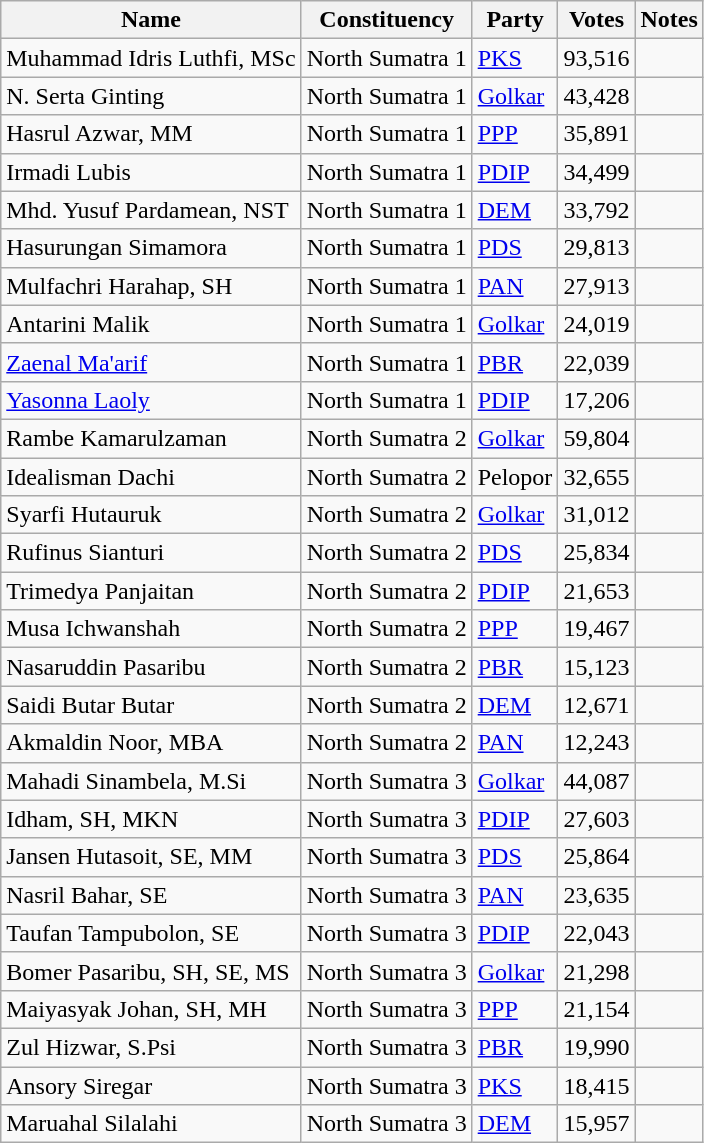<table class="wikitable sortable">
<tr>
<th>Name</th>
<th>Constituency</th>
<th>Party</th>
<th>Votes</th>
<th>Notes</th>
</tr>
<tr>
<td>Muhammad Idris Luthfi, MSc</td>
<td>North Sumatra 1</td>
<td><a href='#'>PKS</a></td>
<td>93,516</td>
<td></td>
</tr>
<tr>
<td>N. Serta Ginting</td>
<td>North Sumatra 1</td>
<td><a href='#'>Golkar</a></td>
<td>43,428</td>
<td></td>
</tr>
<tr>
<td>Hasrul Azwar, MM</td>
<td>North Sumatra 1</td>
<td><a href='#'>PPP</a></td>
<td>35,891</td>
<td></td>
</tr>
<tr>
<td>Irmadi Lubis</td>
<td>North Sumatra 1</td>
<td><a href='#'>PDIP</a></td>
<td>34,499</td>
<td></td>
</tr>
<tr>
<td>Mhd. Yusuf Pardamean, NST</td>
<td>North Sumatra 1</td>
<td><a href='#'>DEM</a></td>
<td>33,792</td>
<td></td>
</tr>
<tr>
<td>Hasurungan Simamora</td>
<td>North Sumatra 1</td>
<td><a href='#'>PDS</a></td>
<td>29,813</td>
<td></td>
</tr>
<tr>
<td>Mulfachri Harahap, SH</td>
<td>North Sumatra 1</td>
<td><a href='#'>PAN</a></td>
<td>27,913</td>
<td></td>
</tr>
<tr>
<td>Antarini Malik</td>
<td>North Sumatra 1</td>
<td><a href='#'>Golkar</a></td>
<td>24,019</td>
<td></td>
</tr>
<tr>
<td><a href='#'>Zaenal Ma'arif</a></td>
<td>North Sumatra 1</td>
<td><a href='#'>PBR</a></td>
<td>22,039</td>
<td></td>
</tr>
<tr>
<td><a href='#'>Yasonna Laoly</a></td>
<td>North Sumatra 1</td>
<td><a href='#'>PDIP</a></td>
<td>17,206</td>
<td></td>
</tr>
<tr>
<td>Rambe Kamarulzaman</td>
<td>North Sumatra 2</td>
<td><a href='#'>Golkar</a></td>
<td>59,804</td>
<td></td>
</tr>
<tr>
<td>Idealisman Dachi</td>
<td>North Sumatra 2</td>
<td>Pelopor</td>
<td>32,655</td>
<td></td>
</tr>
<tr>
<td>Syarfi Hutauruk</td>
<td>North Sumatra 2</td>
<td><a href='#'>Golkar</a></td>
<td>31,012</td>
<td></td>
</tr>
<tr>
<td>Rufinus Sianturi</td>
<td>North Sumatra 2</td>
<td><a href='#'>PDS</a></td>
<td>25,834</td>
<td></td>
</tr>
<tr>
<td>Trimedya Panjaitan</td>
<td>North Sumatra 2</td>
<td><a href='#'>PDIP</a></td>
<td>21,653</td>
<td></td>
</tr>
<tr>
<td>Musa Ichwanshah</td>
<td>North Sumatra 2</td>
<td><a href='#'>PPP</a></td>
<td>19,467</td>
<td></td>
</tr>
<tr>
<td>Nasaruddin Pasaribu</td>
<td>North Sumatra 2</td>
<td><a href='#'>PBR</a></td>
<td>15,123</td>
<td></td>
</tr>
<tr>
<td>Saidi Butar Butar</td>
<td>North Sumatra 2</td>
<td><a href='#'>DEM</a></td>
<td>12,671</td>
<td></td>
</tr>
<tr>
<td>Akmaldin Noor, MBA</td>
<td>North Sumatra 2</td>
<td><a href='#'>PAN</a></td>
<td>12,243</td>
<td></td>
</tr>
<tr>
<td>Mahadi Sinambela, M.Si</td>
<td>North Sumatra 3</td>
<td><a href='#'>Golkar</a></td>
<td>44,087</td>
<td></td>
</tr>
<tr>
<td>Idham, SH, MKN</td>
<td>North Sumatra 3</td>
<td><a href='#'>PDIP</a></td>
<td>27,603</td>
<td></td>
</tr>
<tr>
<td>Jansen Hutasoit, SE, MM</td>
<td>North Sumatra 3</td>
<td><a href='#'>PDS</a></td>
<td>25,864</td>
<td></td>
</tr>
<tr>
<td>Nasril Bahar, SE</td>
<td>North Sumatra 3</td>
<td><a href='#'>PAN</a></td>
<td>23,635</td>
<td></td>
</tr>
<tr>
<td>Taufan Tampubolon, SE</td>
<td>North Sumatra 3</td>
<td><a href='#'>PDIP</a></td>
<td>22,043</td>
<td></td>
</tr>
<tr>
<td>Bomer Pasaribu, SH, SE, MS</td>
<td>North Sumatra 3</td>
<td><a href='#'>Golkar</a></td>
<td>21,298</td>
<td></td>
</tr>
<tr>
<td>Maiyasyak Johan, SH, MH</td>
<td>North Sumatra 3</td>
<td><a href='#'>PPP</a></td>
<td>21,154</td>
<td></td>
</tr>
<tr>
<td>Zul Hizwar, S.Psi</td>
<td>North Sumatra 3</td>
<td><a href='#'>PBR</a></td>
<td>19,990</td>
<td></td>
</tr>
<tr>
<td>Ansory Siregar</td>
<td>North Sumatra 3</td>
<td><a href='#'>PKS</a></td>
<td>18,415</td>
<td></td>
</tr>
<tr>
<td>Maruahal Silalahi</td>
<td>North Sumatra 3</td>
<td><a href='#'>DEM</a></td>
<td>15,957</td>
<td></td>
</tr>
</table>
